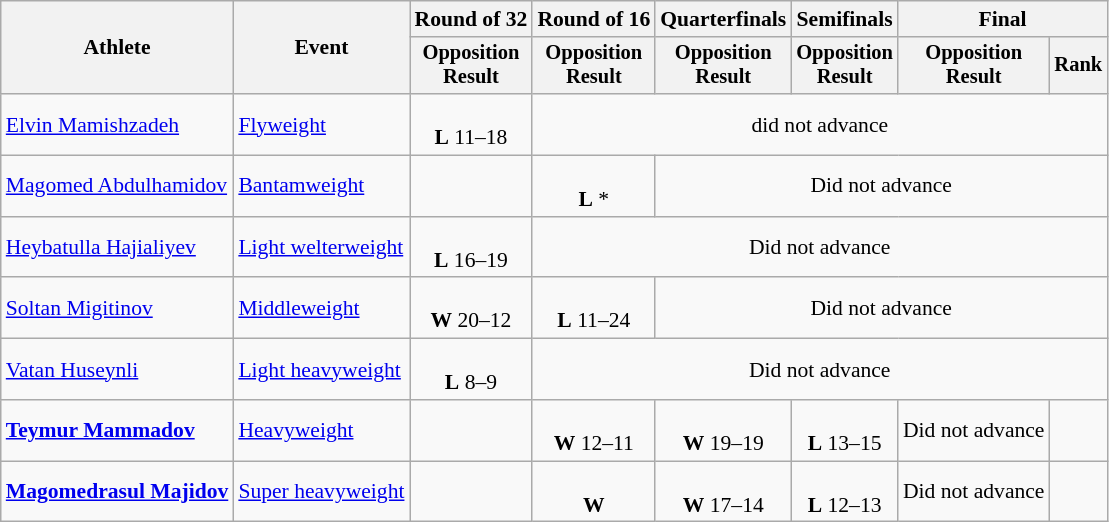<table class="wikitable" style="font-size:90%">
<tr>
<th rowspan="2">Athlete</th>
<th rowspan="2">Event</th>
<th>Round of 32</th>
<th>Round of 16</th>
<th>Quarterfinals</th>
<th>Semifinals</th>
<th colspan=2>Final</th>
</tr>
<tr style="font-size: 95%">
<th>Opposition<br>Result</th>
<th>Opposition<br>Result</th>
<th>Opposition<br>Result</th>
<th>Opposition<br>Result</th>
<th>Opposition<br>Result</th>
<th>Rank</th>
</tr>
<tr align=center>
<td align=left><a href='#'>Elvin Mamishzadeh</a></td>
<td align=left><a href='#'>Flyweight</a></td>
<td><br><strong>L</strong> 11–18</td>
<td colspan=5>did not advance</td>
</tr>
<tr align=center>
<td align=left><a href='#'>Magomed Abdulhamidov</a></td>
<td align=left><a href='#'>Bantamweight</a></td>
<td></td>
<td><br><strong>L</strong> *</td>
<td colspan=4>Did not advance</td>
</tr>
<tr align=center>
<td align=left><a href='#'>Heybatulla Hajialiyev</a></td>
<td align=left><a href='#'>Light welterweight</a></td>
<td><br><strong>L</strong> 16–19</td>
<td colspan=5>Did not advance</td>
</tr>
<tr align=center>
<td align=left><a href='#'>Soltan Migitinov</a></td>
<td align=left><a href='#'>Middleweight</a></td>
<td><br><strong>W</strong> 20–12</td>
<td><br><strong>L</strong> 11–24</td>
<td colspan=4>Did not advance</td>
</tr>
<tr align=center>
<td align=left><a href='#'>Vatan Huseynli</a></td>
<td align=left><a href='#'>Light heavyweight</a></td>
<td><br><strong>L</strong> 8–9</td>
<td colspan=5>Did not advance</td>
</tr>
<tr align=center>
<td align=left><strong><a href='#'>Teymur Mammadov</a></strong></td>
<td align=left><a href='#'>Heavyweight</a></td>
<td></td>
<td><br><strong>W</strong> 12–11</td>
<td><br><strong>W</strong> 19–19</td>
<td><br><strong>L</strong> 13–15</td>
<td>Did not advance</td>
<td></td>
</tr>
<tr align=center>
<td align=left><strong><a href='#'>Magomedrasul Majidov</a></strong></td>
<td align=left><a href='#'>Super heavyweight</a></td>
<td></td>
<td><br><strong>W</strong> </td>
<td><br><strong>W</strong> 17–14</td>
<td><br><strong>L</strong> 12–13</td>
<td>Did not advance</td>
<td></td>
</tr>
</table>
